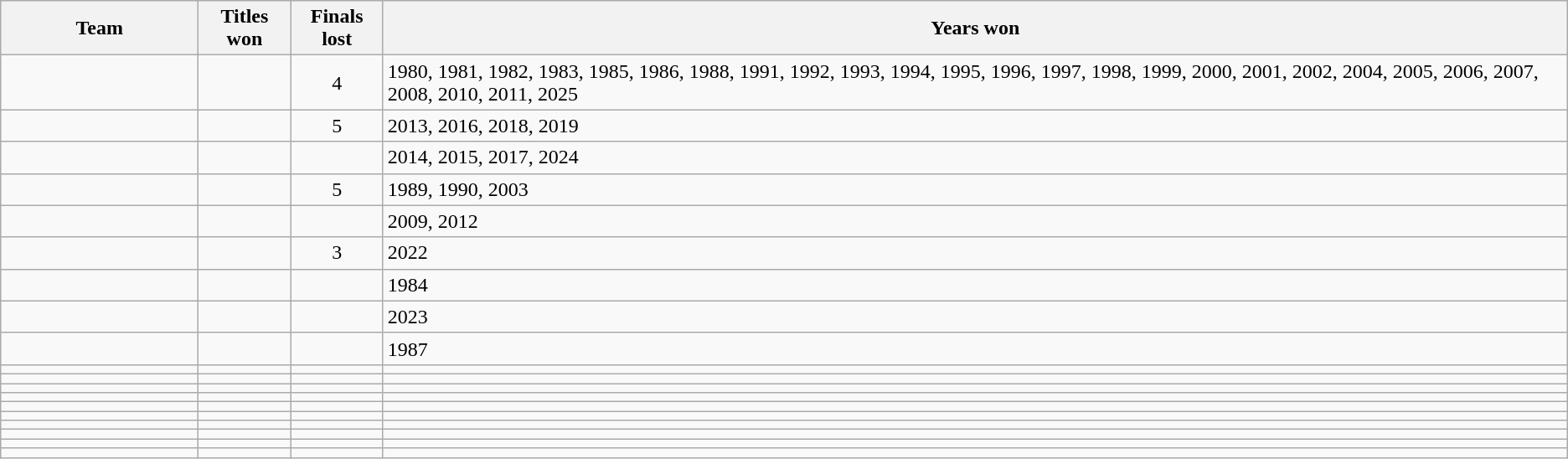<table class="wikitable sortable">
<tr>
<th width=150px>Team</th>
<th>Titles won</th>
<th>Finals lost</th>
<th>Years won</th>
</tr>
<tr>
<td style=><a href='#'></a></td>
<td></td>
<td style="text-align:center">4</td>
<td>1980, 1981, 1982, 1983, 1985, 1986, 1988, 1991, 1992, 1993, 1994, 1995, 1996, 1997, 1998, 1999, 2000, 2001, 2002, 2004, 2005, 2006, 2007, 2008, 2010, 2011, 2025</td>
</tr>
<tr>
<td style=><a href='#'></a></td>
<td></td>
<td style="text-align:center">5</td>
<td>2013, 2016, 2018, 2019</td>
</tr>
<tr>
<td style=><a href='#'></a></td>
<td></td>
<td></td>
<td>2014, 2015, 2017, 2024</td>
</tr>
<tr>
<td style=><a href='#'></a></td>
<td></td>
<td style="text-align:center">5</td>
<td>1989, 1990, 2003</td>
</tr>
<tr>
<td style=><a href='#'></a></td>
<td></td>
<td></td>
<td>2009, 2012</td>
</tr>
<tr>
<td style=><a href='#'></a></td>
<td></td>
<td style="text-align:center">3</td>
<td>2022</td>
</tr>
<tr>
<td style=><a href='#'></a></td>
<td></td>
<td></td>
<td>1984</td>
</tr>
<tr>
<td style=><a href='#'></a></td>
<td></td>
<td></td>
<td>2023</td>
</tr>
<tr>
<td style=><a href='#'></a></td>
<td></td>
<td></td>
<td>1987</td>
</tr>
<tr>
<td style=><a href='#'></a></td>
<td></td>
<td></td>
<td></td>
</tr>
<tr>
<td style=><a href='#'></a></td>
<td></td>
<td></td>
<td></td>
</tr>
<tr>
<td style=><a href='#'></a></td>
<td></td>
<td></td>
<td></td>
</tr>
<tr>
<td style=><a href='#'></a></td>
<td></td>
<td></td>
<td></td>
</tr>
<tr>
<td style=><a href='#'></a></td>
<td></td>
<td></td>
<td></td>
</tr>
<tr>
<td style=><a href='#'></a></td>
<td></td>
<td></td>
<td></td>
</tr>
<tr>
<td style=><a href='#'></a></td>
<td></td>
<td></td>
<td></td>
</tr>
<tr>
<td style="#492F24"><a href='#'></a></td>
<td></td>
<td></td>
<td></td>
</tr>
<tr>
<td style=><a href='#'></a></td>
<td></td>
<td></td>
<td></td>
</tr>
<tr>
<td style=><a href='#'></a></td>
<td></td>
<td></td>
<td></td>
</tr>
</table>
